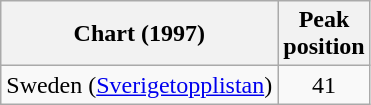<table class="wikitable">
<tr>
<th>Chart (1997)</th>
<th>Peak<br>position</th>
</tr>
<tr>
<td>Sweden (<a href='#'>Sverigetopplistan</a>)</td>
<td align="center">41</td>
</tr>
</table>
